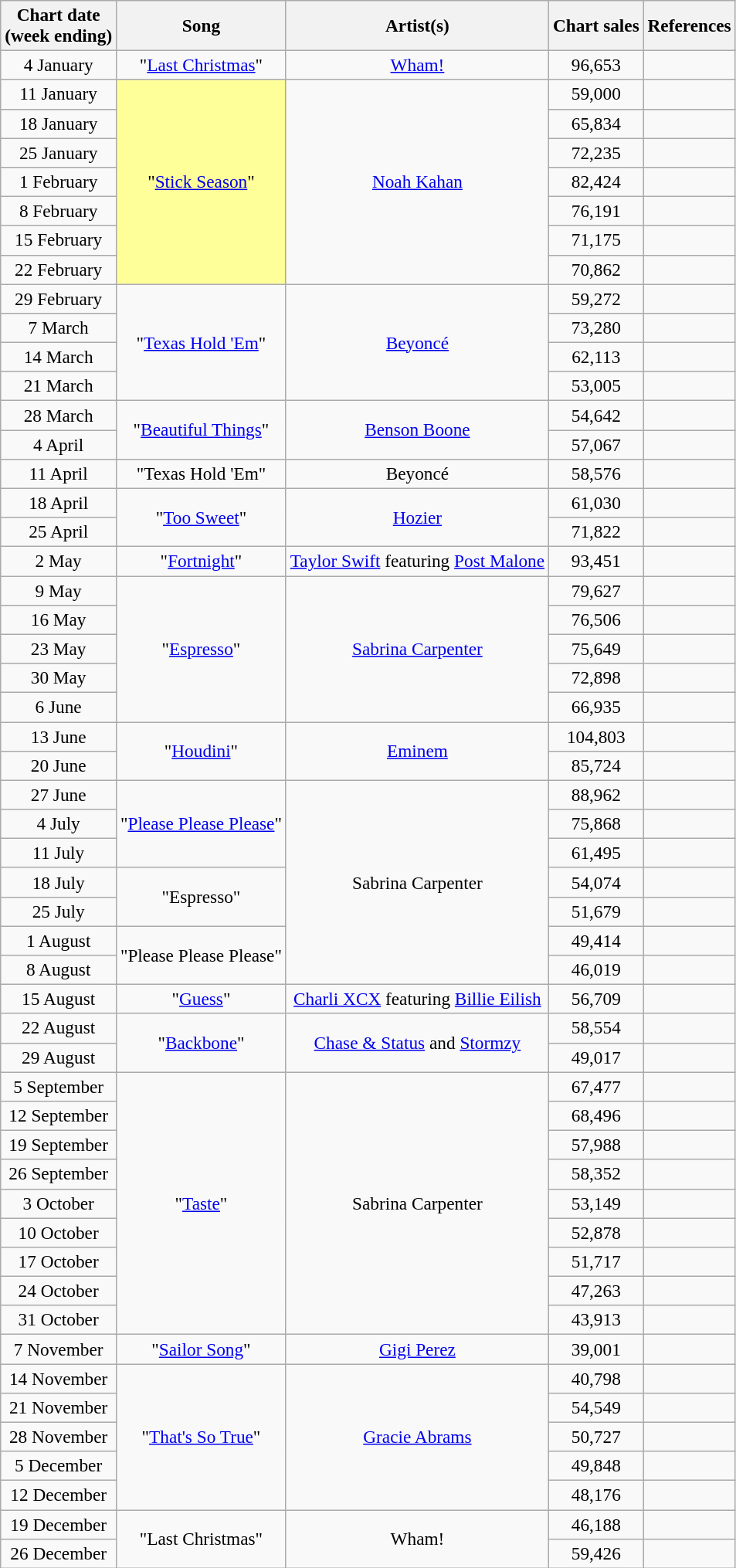<table class="wikitable" style="font-size:97%; text-align:center;">
<tr>
<th>Chart date<br>(week ending)</th>
<th>Song</th>
<th>Artist(s)</th>
<th>Chart sales</th>
<th>References</th>
</tr>
<tr>
<td>4 January</td>
<td>"<a href='#'>Last Christmas</a>"</td>
<td><a href='#'>Wham!</a></td>
<td>96,653</td>
<td></td>
</tr>
<tr>
<td>11 January</td>
<td bgcolor=#FFFF99 rowspan="7">"<a href='#'>Stick Season</a>" </td>
<td rowspan="7"><a href='#'>Noah Kahan</a></td>
<td>59,000</td>
<td></td>
</tr>
<tr>
<td>18 January</td>
<td>65,834</td>
<td></td>
</tr>
<tr>
<td>25 January</td>
<td>72,235</td>
<td></td>
</tr>
<tr>
<td>1 February</td>
<td>82,424</td>
<td></td>
</tr>
<tr>
<td>8 February</td>
<td>76,191</td>
<td></td>
</tr>
<tr>
<td>15 February</td>
<td>71,175</td>
<td></td>
</tr>
<tr>
<td>22 February</td>
<td>70,862</td>
<td></td>
</tr>
<tr>
<td>29 February</td>
<td rowspan="4">"<a href='#'>Texas Hold 'Em</a>"</td>
<td rowspan="4"><a href='#'>Beyoncé</a></td>
<td>59,272</td>
<td></td>
</tr>
<tr>
<td>7 March</td>
<td>73,280</td>
<td></td>
</tr>
<tr>
<td>14 March</td>
<td>62,113</td>
<td></td>
</tr>
<tr>
<td>21 March</td>
<td>53,005</td>
<td></td>
</tr>
<tr>
<td>28 March</td>
<td rowspan="2">"<a href='#'>Beautiful Things</a>"</td>
<td rowspan="2"><a href='#'>Benson Boone</a></td>
<td>54,642</td>
<td></td>
</tr>
<tr>
<td>4 April</td>
<td>57,067</td>
<td></td>
</tr>
<tr>
<td>11 April</td>
<td>"Texas Hold 'Em"</td>
<td>Beyoncé</td>
<td>58,576</td>
<td></td>
</tr>
<tr>
<td>18 April</td>
<td rowspan="2">"<a href='#'>Too Sweet</a>"</td>
<td rowspan="2"><a href='#'>Hozier</a></td>
<td>61,030</td>
<td></td>
</tr>
<tr>
<td>25 April</td>
<td>71,822</td>
<td></td>
</tr>
<tr>
<td>2 May</td>
<td>"<a href='#'>Fortnight</a>"</td>
<td><a href='#'>Taylor Swift</a> featuring <a href='#'>Post Malone</a></td>
<td>93,451</td>
<td></td>
</tr>
<tr>
<td>9 May</td>
<td rowspan="5">"<a href='#'>Espresso</a>"</td>
<td rowspan="5"><a href='#'>Sabrina Carpenter</a></td>
<td>79,627</td>
<td></td>
</tr>
<tr>
<td>16 May</td>
<td>76,506</td>
<td></td>
</tr>
<tr>
<td>23 May</td>
<td>75,649</td>
<td></td>
</tr>
<tr>
<td>30 May</td>
<td>72,898</td>
<td></td>
</tr>
<tr>
<td>6 June</td>
<td>66,935</td>
<td></td>
</tr>
<tr>
<td>13 June</td>
<td rowspan="2">"<a href='#'>Houdini</a>"</td>
<td rowspan="2"><a href='#'>Eminem</a></td>
<td>104,803</td>
<td></td>
</tr>
<tr>
<td>20 June</td>
<td>85,724</td>
<td></td>
</tr>
<tr>
<td>27 June</td>
<td rowspan="3">"<a href='#'>Please Please Please</a>"</td>
<td rowspan="7">Sabrina Carpenter</td>
<td>88,962</td>
<td></td>
</tr>
<tr>
<td>4 July</td>
<td>75,868</td>
<td></td>
</tr>
<tr>
<td>11 July</td>
<td>61,495</td>
<td></td>
</tr>
<tr>
<td>18 July</td>
<td rowspan="2">"Espresso"</td>
<td>54,074</td>
<td></td>
</tr>
<tr>
<td>25 July</td>
<td>51,679</td>
<td></td>
</tr>
<tr>
<td>1 August</td>
<td rowspan="2">"Please Please Please"</td>
<td>49,414</td>
<td></td>
</tr>
<tr>
<td>8 August</td>
<td>46,019</td>
<td></td>
</tr>
<tr>
<td>15 August</td>
<td>"<a href='#'>Guess</a>"</td>
<td><a href='#'>Charli XCX</a> featuring <a href='#'>Billie Eilish</a></td>
<td>56,709</td>
<td></td>
</tr>
<tr>
<td>22 August</td>
<td rowspan="2">"<a href='#'>Backbone</a>"</td>
<td rowspan="2"><a href='#'>Chase & Status</a> and <a href='#'>Stormzy</a></td>
<td>58,554</td>
<td></td>
</tr>
<tr>
<td>29 August</td>
<td>49,017</td>
<td></td>
</tr>
<tr>
<td>5 September</td>
<td rowspan="9">"<a href='#'>Taste</a>"</td>
<td rowspan="9">Sabrina Carpenter</td>
<td>67,477</td>
<td></td>
</tr>
<tr>
<td>12 September</td>
<td>68,496</td>
<td></td>
</tr>
<tr>
<td>19 September</td>
<td>57,988</td>
<td></td>
</tr>
<tr>
<td>26 September</td>
<td>58,352</td>
<td></td>
</tr>
<tr>
<td>3 October</td>
<td>53,149</td>
<td></td>
</tr>
<tr>
<td>10 October</td>
<td>52,878</td>
<td></td>
</tr>
<tr>
<td>17 October</td>
<td>51,717</td>
<td></td>
</tr>
<tr>
<td>24 October</td>
<td>47,263</td>
<td></td>
</tr>
<tr>
<td>31 October</td>
<td>43,913</td>
<td></td>
</tr>
<tr>
<td>7 November</td>
<td>"<a href='#'>Sailor Song</a>"</td>
<td><a href='#'>Gigi Perez</a></td>
<td>39,001</td>
<td></td>
</tr>
<tr>
<td>14 November</td>
<td rowspan="5">"<a href='#'>That's So True</a>"</td>
<td rowspan="5"><a href='#'>Gracie Abrams</a></td>
<td>40,798</td>
<td></td>
</tr>
<tr>
<td>21 November</td>
<td>54,549</td>
<td></td>
</tr>
<tr>
<td>28 November</td>
<td>50,727</td>
<td></td>
</tr>
<tr>
<td>5 December</td>
<td>49,848</td>
<td></td>
</tr>
<tr>
<td>12 December</td>
<td>48,176</td>
<td></td>
</tr>
<tr>
<td>19 December</td>
<td rowspan=2>"Last Christmas"</td>
<td rowspan=2>Wham!</td>
<td>46,188</td>
<td></td>
</tr>
<tr>
<td>26 December</td>
<td>59,426</td>
<td></td>
</tr>
</table>
